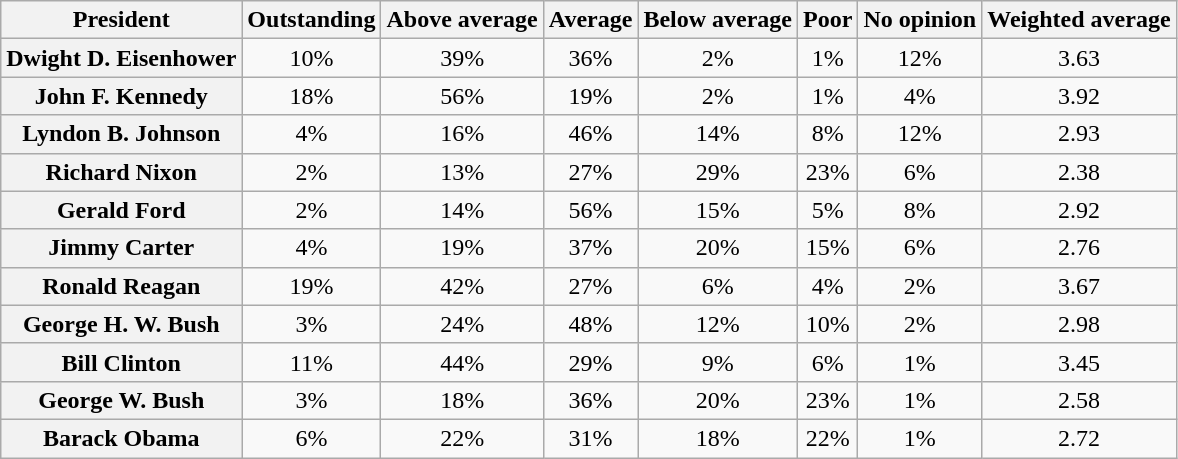<table class="wikitable sortable" style="text-align:center">
<tr>
<th scope="col">President</th>
<th scope="col">Outstanding</th>
<th scope="col">Above average</th>
<th scope="col">Average</th>
<th scope="col">Below average</th>
<th scope="col">Poor</th>
<th scope="col">No opinion</th>
<th scope="col">Weighted average</th>
</tr>
<tr>
<th scope="row" data-sort-value="Eisenhower, Dwight D.">Dwight D. Eisenhower</th>
<td>10%</td>
<td>39%</td>
<td>36%</td>
<td>2%</td>
<td>1%</td>
<td>12%</td>
<td>3.63</td>
</tr>
<tr>
<th scope="row" data-sort-value="Kennedy, John F.">John F. Kennedy</th>
<td>18%</td>
<td>56%</td>
<td>19%</td>
<td>2%</td>
<td>1%</td>
<td>4%</td>
<td>3.92</td>
</tr>
<tr>
<th scope="row" data-sort-value="Johnson, Lyndon B.">Lyndon B. Johnson</th>
<td>4%</td>
<td>16%</td>
<td>46%</td>
<td>14%</td>
<td>8%</td>
<td>12%</td>
<td>2.93</td>
</tr>
<tr>
<th scope="row" data-sort-value="Nixon, Richard">Richard Nixon</th>
<td>2%</td>
<td>13%</td>
<td>27%</td>
<td>29%</td>
<td>23%</td>
<td>6%</td>
<td>2.38</td>
</tr>
<tr>
<th scope="row" data-sort-value="Ford, Gerald">Gerald Ford</th>
<td>2%</td>
<td>14%</td>
<td>56%</td>
<td>15%</td>
<td>5%</td>
<td>8%</td>
<td>2.92</td>
</tr>
<tr>
<th scope="row" data-sort-value="Carter, Jimmy">Jimmy Carter</th>
<td>4%</td>
<td>19%</td>
<td>37%</td>
<td>20%</td>
<td>15%</td>
<td>6%</td>
<td>2.76</td>
</tr>
<tr>
<th scope="row" data-sort-value="Reagan, Ronald">Ronald Reagan</th>
<td>19%</td>
<td>42%</td>
<td>27%</td>
<td>6%</td>
<td>4%</td>
<td>2%</td>
<td>3.67</td>
</tr>
<tr>
<th scope="row" data-sort-value="Bush, George H. W.">George H. W. Bush</th>
<td>3%</td>
<td>24%</td>
<td>48%</td>
<td>12%</td>
<td>10%</td>
<td>2%</td>
<td>2.98</td>
</tr>
<tr>
<th scope="row" data-sort-value="Clinton, Bill">Bill Clinton</th>
<td>11%</td>
<td>44%</td>
<td>29%</td>
<td>9%</td>
<td>6%</td>
<td>1%</td>
<td>3.45</td>
</tr>
<tr>
<th scope="row" data-sort-value="Bush, George W.">George W. Bush</th>
<td>3%</td>
<td>18%</td>
<td>36%</td>
<td>20%</td>
<td>23%</td>
<td>1%</td>
<td>2.58</td>
</tr>
<tr>
<th scope="row" data-sort-value="Obama, Barack">Barack Obama</th>
<td>6%</td>
<td>22%</td>
<td>31%</td>
<td>18%</td>
<td>22%</td>
<td>1%</td>
<td>2.72</td>
</tr>
</table>
